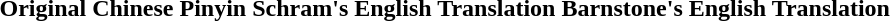<table>
<tr>
<th>Original Chinese</th>
<th>Pinyin</th>
<th>Schram's English Translation</th>
<th>Barnstone's English Translation</th>
</tr>
<tr>
<td style="padding-right: 0.5em;"></td>
<td style="padding-right: 0.5em;"></td>
<td style="padding-left: 0.5em;"></td>
<td style="padding-right: 0.5em;"></td>
</tr>
</table>
